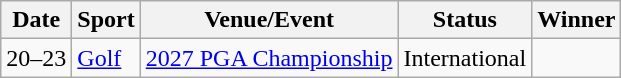<table class="wikitable source">
<tr>
<th>Date</th>
<th>Sport</th>
<th>Venue/Event</th>
<th>Status</th>
<th>Winner</th>
</tr>
<tr>
<td>20–23</td>
<td><a href='#'>Golf</a></td>
<td> <a href='#'>2027 PGA Championship</a></td>
<td>International</td>
<td></td>
</tr>
</table>
